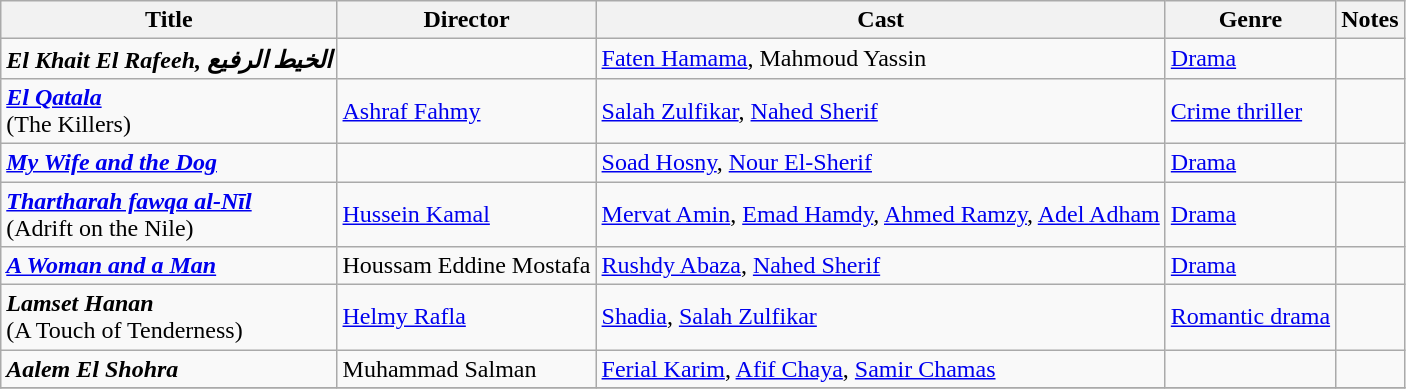<table class="wikitable">
<tr>
<th>Title</th>
<th>Director</th>
<th>Cast</th>
<th>Genre</th>
<th>Notes</th>
</tr>
<tr>
<td><strong><em>El Khait El Rafeeh, الخيط الرفيع</em></strong></td>
<td></td>
<td><a href='#'>Faten Hamama</a>, Mahmoud Yassin</td>
<td><a href='#'>Drama</a></td>
<td></td>
</tr>
<tr>
<td><strong><em><a href='#'>El Qatala</a></em></strong><br>(The Killers)</td>
<td><a href='#'>Ashraf Fahmy</a></td>
<td><a href='#'>Salah Zulfikar</a>, <a href='#'>Nahed Sherif</a></td>
<td><a href='#'>Crime thriller</a></td>
<td></td>
</tr>
<tr>
<td><strong><em><a href='#'>My Wife and the Dog</a></em></strong></td>
<td></td>
<td><a href='#'>Soad Hosny</a>, <a href='#'>Nour El-Sherif</a></td>
<td><a href='#'>Drama</a></td>
<td></td>
</tr>
<tr>
<td><strong><em><a href='#'>Thartharah fawqa al-Nīl</a></em></strong><br>(Adrift on the Nile)</td>
<td><a href='#'>Hussein Kamal</a></td>
<td><a href='#'>Mervat Amin</a>, <a href='#'>Emad Hamdy</a>, <a href='#'>Ahmed Ramzy</a>, <a href='#'>Adel Adham</a></td>
<td><a href='#'>Drama</a></td>
<td></td>
</tr>
<tr>
<td><strong><em><a href='#'>A Woman and a Man</a></em></strong></td>
<td>Houssam Eddine Mostafa</td>
<td><a href='#'>Rushdy Abaza</a>, <a href='#'>Nahed Sherif</a></td>
<td><a href='#'>Drama</a></td>
<td></td>
</tr>
<tr>
<td><strong><em>Lamset Hanan</em></strong><br>(A Touch of Tenderness)</td>
<td><a href='#'>Helmy Rafla</a></td>
<td><a href='#'>Shadia</a>, <a href='#'>Salah Zulfikar</a></td>
<td><a href='#'>Romantic drama</a></td>
<td></td>
</tr>
<tr>
<td><strong><em>Aalem El Shohra</em></strong></td>
<td>Muhammad Salman</td>
<td><a href='#'>Ferial Karim</a>, <a href='#'>Afif Chaya</a>, <a href='#'>Samir Chamas</a></td>
<td></td>
<td></td>
</tr>
<tr>
</tr>
</table>
